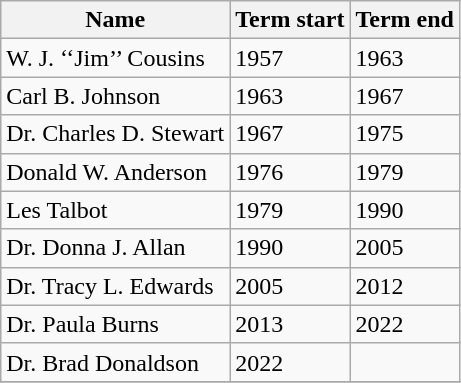<table class="wikitable">
<tr>
<th>Name</th>
<th>Term start</th>
<th>Term end</th>
</tr>
<tr>
<td>W. J. ‘‘Jim’’ Cousins</td>
<td>1957</td>
<td>1963</td>
</tr>
<tr>
<td>Carl B. Johnson</td>
<td>1963</td>
<td>1967</td>
</tr>
<tr>
<td>Dr. Charles D. Stewart</td>
<td>1967</td>
<td>1975</td>
</tr>
<tr>
<td>Donald W. Anderson</td>
<td>1976</td>
<td>1979</td>
</tr>
<tr>
<td>Les Talbot</td>
<td>1979</td>
<td>1990</td>
</tr>
<tr>
<td>Dr. Donna J. Allan</td>
<td>1990</td>
<td>2005</td>
</tr>
<tr>
<td>Dr. Tracy L. Edwards</td>
<td>2005</td>
<td>2012</td>
</tr>
<tr>
<td>Dr. Paula Burns</td>
<td>2013</td>
<td>2022</td>
</tr>
<tr>
<td>Dr. Brad Donaldson</td>
<td>2022</td>
<td></td>
</tr>
<tr>
</tr>
</table>
